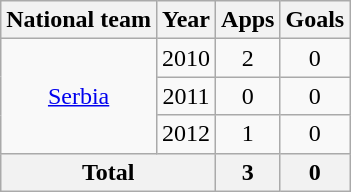<table class="wikitable" style="text-align:center">
<tr>
<th>National team</th>
<th>Year</th>
<th>Apps</th>
<th>Goals</th>
</tr>
<tr>
<td rowspan="3" style="vertical-align:center"><a href='#'>Serbia</a></td>
<td>2010</td>
<td>2</td>
<td>0</td>
</tr>
<tr>
<td>2011</td>
<td>0</td>
<td>0</td>
</tr>
<tr>
<td>2012</td>
<td>1</td>
<td>0</td>
</tr>
<tr>
<th colspan="2">Total</th>
<th>3</th>
<th>0</th>
</tr>
</table>
